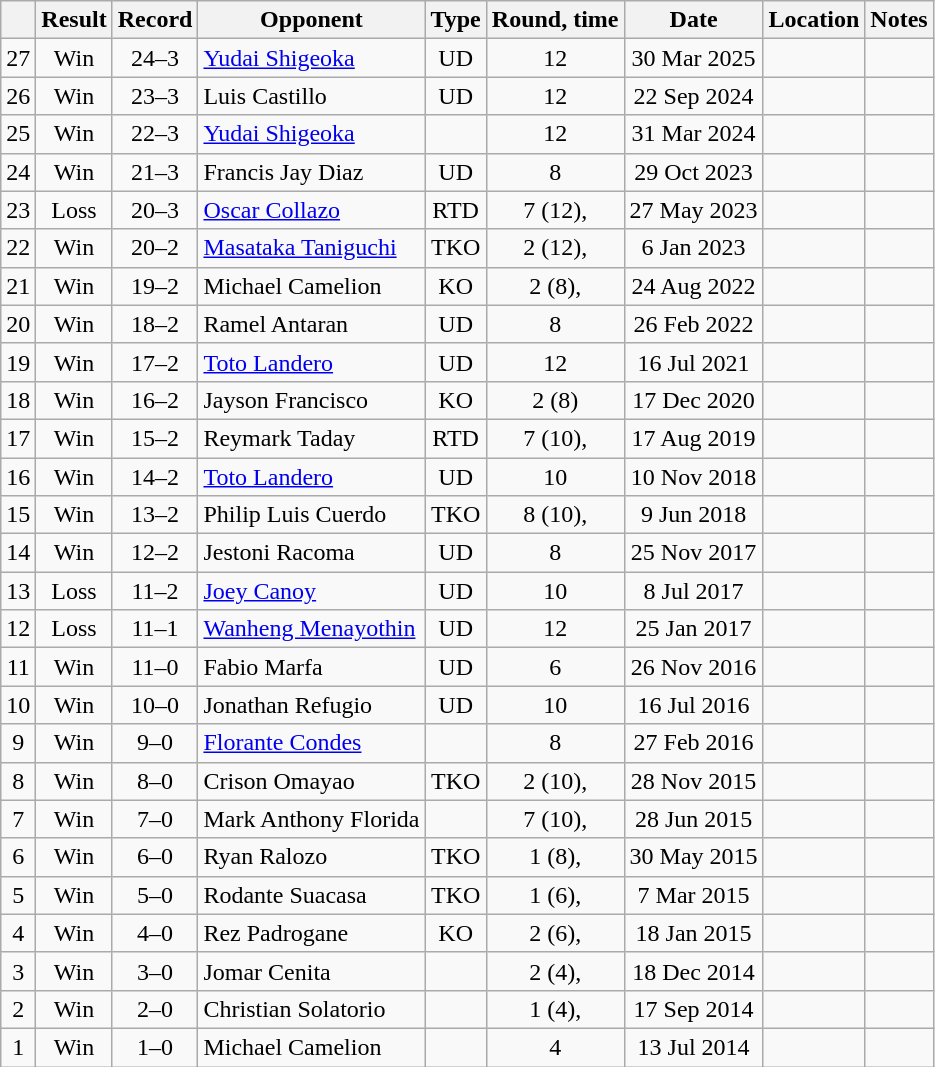<table class=wikitable style=text-align:center>
<tr>
<th></th>
<th>Result</th>
<th>Record</th>
<th>Opponent</th>
<th>Type</th>
<th>Round, time</th>
<th>Date</th>
<th>Location</th>
<th>Notes</th>
</tr>
<tr>
<td>27</td>
<td>Win</td>
<td>24–3</td>
<td align=left><a href='#'>Yudai Shigeoka</a></td>
<td>UD</td>
<td>12</td>
<td>30 Mar 2025</td>
<td align=left></td>
<td align=left></td>
</tr>
<tr>
<td>26</td>
<td>Win</td>
<td>23–3</td>
<td align=left>Luis Castillo</td>
<td>UD</td>
<td>12</td>
<td>22 Sep 2024</td>
<td align=left></td>
<td align=left></td>
</tr>
<tr>
<td>25</td>
<td>Win</td>
<td>22–3</td>
<td align=left><a href='#'>Yudai Shigeoka</a></td>
<td></td>
<td>12</td>
<td>31 Mar 2024</td>
<td align=left></td>
<td align=left></td>
</tr>
<tr>
<td>24</td>
<td>Win</td>
<td>21–3</td>
<td align=left>Francis Jay Diaz</td>
<td>UD</td>
<td>8</td>
<td>29 Oct 2023</td>
<td align=left></td>
<td align=left></td>
</tr>
<tr>
<td>23</td>
<td>Loss</td>
<td>20–3</td>
<td align=left><a href='#'>Oscar Collazo</a></td>
<td>RTD</td>
<td>7 (12), </td>
<td>27 May 2023</td>
<td align=left></td>
<td align=left></td>
</tr>
<tr>
<td>22</td>
<td>Win</td>
<td>20–2</td>
<td align=left><a href='#'>Masataka Taniguchi</a></td>
<td>TKO</td>
<td>2 (12), </td>
<td>6 Jan 2023</td>
<td align=left></td>
<td align=left></td>
</tr>
<tr>
<td>21</td>
<td>Win</td>
<td>19–2</td>
<td align=left>Michael Camelion</td>
<td>KO</td>
<td>2 (8), </td>
<td>24 Aug 2022</td>
<td align=left></td>
<td align=left></td>
</tr>
<tr>
<td>20</td>
<td>Win</td>
<td>18–2</td>
<td align=left>Ramel Antaran</td>
<td>UD</td>
<td>8</td>
<td>26 Feb 2022</td>
<td align=left></td>
<td align=left></td>
</tr>
<tr>
<td>19</td>
<td>Win</td>
<td>17–2</td>
<td align=left><a href='#'>Toto Landero</a></td>
<td>UD</td>
<td>12</td>
<td>16 Jul 2021</td>
<td align=left></td>
<td align=left></td>
</tr>
<tr>
<td>18</td>
<td>Win</td>
<td>16–2</td>
<td align=left>Jayson Francisco</td>
<td>KO</td>
<td>2 (8)</td>
<td>17 Dec 2020</td>
<td align=left></td>
<td align=left></td>
</tr>
<tr>
<td>17</td>
<td>Win</td>
<td>15–2</td>
<td align=left>Reymark Taday</td>
<td>RTD</td>
<td>7 (10), </td>
<td>17 Aug 2019</td>
<td align=left></td>
<td align=left></td>
</tr>
<tr>
<td>16</td>
<td>Win</td>
<td>14–2</td>
<td align=left><a href='#'>Toto Landero</a></td>
<td>UD</td>
<td>10</td>
<td>10 Nov 2018</td>
<td align=left></td>
<td align=left></td>
</tr>
<tr>
<td>15</td>
<td>Win</td>
<td>13–2</td>
<td align=left>Philip Luis Cuerdo</td>
<td>TKO</td>
<td>8 (10), </td>
<td>9 Jun 2018</td>
<td align=left></td>
<td align=left></td>
</tr>
<tr>
<td>14</td>
<td>Win</td>
<td>12–2</td>
<td align=left>Jestoni Racoma</td>
<td>UD</td>
<td>8</td>
<td>25 Nov 2017</td>
<td align=left></td>
<td align=left></td>
</tr>
<tr>
<td>13</td>
<td>Loss</td>
<td>11–2</td>
<td align=left><a href='#'>Joey Canoy</a></td>
<td>UD</td>
<td>10</td>
<td>8 Jul 2017</td>
<td align=left></td>
<td align=left></td>
</tr>
<tr>
<td>12</td>
<td>Loss</td>
<td>11–1</td>
<td align=left><a href='#'>Wanheng Menayothin</a></td>
<td>UD</td>
<td>12</td>
<td>25 Jan 2017</td>
<td align=left></td>
<td align=left></td>
</tr>
<tr>
<td>11</td>
<td>Win</td>
<td>11–0</td>
<td align=left>Fabio Marfa</td>
<td>UD</td>
<td>6</td>
<td>26 Nov 2016</td>
<td align=left></td>
<td align=left></td>
</tr>
<tr>
<td>10</td>
<td>Win</td>
<td>10–0</td>
<td align=left>Jonathan Refugio</td>
<td>UD</td>
<td>10</td>
<td>16 Jul 2016</td>
<td align=left></td>
<td align=left></td>
</tr>
<tr>
<td>9</td>
<td>Win</td>
<td>9–0</td>
<td align=left><a href='#'>Florante Condes</a></td>
<td></td>
<td>8</td>
<td>27 Feb 2016</td>
<td align=left></td>
<td align=left></td>
</tr>
<tr>
<td>8</td>
<td>Win</td>
<td>8–0</td>
<td align=left>Crison Omayao</td>
<td>TKO</td>
<td>2 (10), </td>
<td>28 Nov 2015</td>
<td align=left></td>
<td align=left></td>
</tr>
<tr>
<td>7</td>
<td>Win</td>
<td>7–0</td>
<td align=left>Mark Anthony Florida</td>
<td></td>
<td>7 (10), </td>
<td>28 Jun 2015</td>
<td align=left></td>
<td align=left></td>
</tr>
<tr>
<td>6</td>
<td>Win</td>
<td>6–0</td>
<td align=left>Ryan Ralozo</td>
<td>TKO</td>
<td>1 (8), </td>
<td>30 May 2015</td>
<td align=left></td>
<td align=left></td>
</tr>
<tr>
<td>5</td>
<td>Win</td>
<td>5–0</td>
<td align=left>Rodante Suacasa</td>
<td>TKO</td>
<td>1 (6), </td>
<td>7 Mar 2015</td>
<td align=left></td>
<td align=left></td>
</tr>
<tr>
<td>4</td>
<td>Win</td>
<td>4–0</td>
<td align=left>Rez Padrogane</td>
<td>KO</td>
<td>2 (6), </td>
<td>18 Jan 2015</td>
<td align=left></td>
<td align=left></td>
</tr>
<tr>
<td>3</td>
<td>Win</td>
<td>3–0</td>
<td align=left>Jomar Cenita</td>
<td></td>
<td>2 (4), </td>
<td>18 Dec 2014</td>
<td align=left></td>
<td align=left></td>
</tr>
<tr>
<td>2</td>
<td>Win</td>
<td>2–0</td>
<td align=left>Christian Solatorio</td>
<td></td>
<td>1 (4), </td>
<td>17 Sep 2014</td>
<td align=left></td>
<td align=left></td>
</tr>
<tr>
<td>1</td>
<td>Win</td>
<td>1–0</td>
<td align=left>Michael Camelion</td>
<td></td>
<td>4</td>
<td>13 Jul 2014</td>
<td align=left></td>
<td align=left></td>
</tr>
</table>
